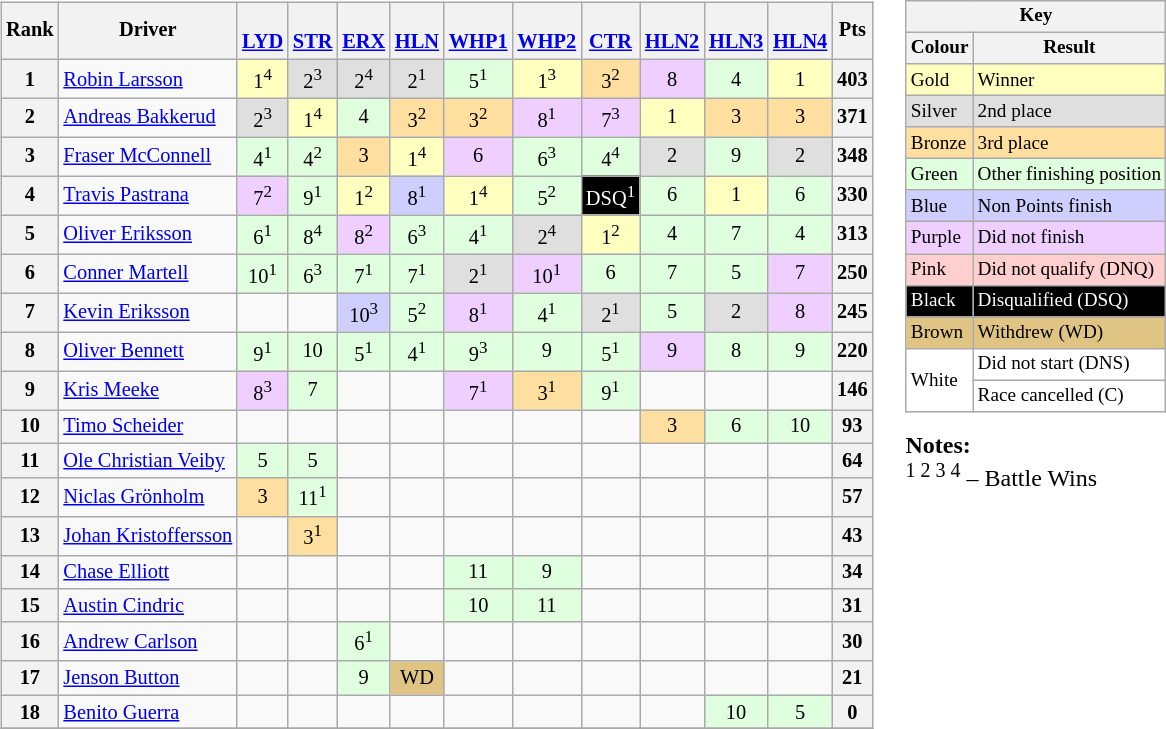<table>
<tr>
<td valign="top"><br><table class="wikitable" style="font-size: 85%; text-align:center">
<tr>
<th>Rank</th>
<th>Driver</th>
<th><br><a href='#'>LYD</a></th>
<th><br><a href='#'>STR</a></th>
<th><br><a href='#'>ERX</a></th>
<th><br><a href='#'>HLN</a></th>
<th><br><a href='#'>WHP1</a></th>
<th><br><a href='#'>WHP2</a></th>
<th><br><a href='#'>CTR</a></th>
<th><br><a href='#'>HLN2</a></th>
<th><br><a href='#'>HLN3</a></th>
<th><br><a href='#'>HLN4</a></th>
<th>Pts</th>
</tr>
<tr>
<th>1</th>
<td align=left> <a href='#'>Robin Larsson</a></td>
<td style="background:#FFFFBF;">1<sup>4</sup></td>
<td style="background:#DFDFDF;">2<sup>3</sup></td>
<td style="background:#DFDFDF;">2<sup>4</sup></td>
<td style="background:#DFDFDF;">2<sup>1</sup></td>
<td style="background:#DFFFDF;">5<sup>1</sup></td>
<td style="background:#FFFFBF;">1<sup>3</sup></td>
<td style="background:#FFDF9F;">3<sup>2</sup></td>
<td style="background:#EFCFFF">8</td>
<td style="background:#DFFFDF;">4</td>
<td style="background:#FFFFBF;">1</td>
<th>403</th>
</tr>
<tr>
<th>2</th>
<td align=left> <a href='#'>Andreas Bakkerud</a></td>
<td style="background:#DFDFDF;">2<sup>3</sup></td>
<td style="background:#FFFFBF;">1<sup>4</sup></td>
<td style="background:#DFFFDF;">4</td>
<td style="background:#FFDF9F;">3<sup>2</sup></td>
<td style="background:#FFDF9F;">3<sup>2</sup></td>
<td style="background:#EFCFFF;">8<sup>1</sup></td>
<td style="background:#EFCFFF;">7<sup>3</sup></td>
<td style="background:#FFFFBF;">1</td>
<td style="background:#FFDF9F;">3</td>
<td style="background:#FFDF9F;">3</td>
<th>371</th>
</tr>
<tr>
<th>3</th>
<td align=left> <a href='#'>Fraser McConnell</a></td>
<td style="background:#DFFFDF;">4<sup>1</sup></td>
<td style="background:#DFFFDF;">4<sup>2</sup></td>
<td style="background:#FFDF9F;">3</td>
<td style="background:#FFFFBF;">1<sup>4</sup></td>
<td style="background:#EFCFFF;">6</td>
<td style="background:#DFFFDF;">6<sup>3</sup></td>
<td style="background:#DFFFDF;">4<sup>4</sup></td>
<td style="background:#DFDFDF;">2</td>
<td style="background:#DFFFDF;">9</td>
<td style="background:#DFDFDF;">2</td>
<th>348</th>
</tr>
<tr>
<th>4</th>
<td align=left> <a href='#'>Travis Pastrana</a></td>
<td style="background:#EFCFFF;">7<sup>2</sup></td>
<td style="background:#DFFFDF;">9<sup>1</sup></td>
<td style="background:#FFFFBF;">1<sup>2</sup></td>
<td style="background:#CFCFFF">8<sup>1</sup></td>
<td style="background:#FFFFBF;">1<sup>4</sup></td>
<td style="background:#DFFFDF;">5<sup>2</sup></td>
<td style="background-color:#000000; color:white">DSQ<sup>1</sup></td>
<td style="background:#DFFFDF;">6</td>
<td style="background:#FFFFBF;">1</td>
<td style="background:#DFFFDF;">6</td>
<th>330</th>
</tr>
<tr>
<th>5</th>
<td align=left> <a href='#'>Oliver Eriksson</a></td>
<td style="background:#DFFFDF;">6<sup>1</sup></td>
<td style="background:#DFFFDF;">8<sup>4</sup></td>
<td style="background:#EFCFFF;">8<sup>2</sup></td>
<td style="background:#DFFFDF;">6<sup>3</sup></td>
<td style="background:#DFFFDF;">4<sup>1</sup></td>
<td style="background:#DFDFDF;">2<sup>4</sup></td>
<td style="background:#FFFFBF;">1<sup>2</sup></td>
<td style="background:#DFFFDF;">4</td>
<td style="background:#DFFFDF;">7</td>
<td style="background:#DFFFDF;">4</td>
<th>313</th>
</tr>
<tr>
<th>6</th>
<td align="left"> <a href='#'>Conner Martell</a></td>
<td style="background:#DFFFDF;">10<sup>1</sup></td>
<td style="background:#DFFFDF;">6<sup>3</sup></td>
<td style="background:#DFFFDF;">7<sup>1</sup></td>
<td style="background:#DFFFDF;">7<sup>1</sup></td>
<td style="background:#DFDFDF;">2<sup>1</sup></td>
<td style="background:#EFCFFF;">10<sup>1</sup></td>
<td style="background:#DFFFDF;">6</td>
<td style="background:#DFFFDF;">7</td>
<td style="background:#DFFFDF;">5</td>
<td style="background:#EFCFFF">7</td>
<th>250</th>
</tr>
<tr>
<th>7</th>
<td align=left> <a href='#'>Kevin Eriksson</a></td>
<td></td>
<td></td>
<td style="background:#cfcfff">10<sup>3</sup></td>
<td style="background:#DFFFDF;">5<sup>2</sup></td>
<td style="background:#EFCFFF;">8<sup>1</sup></td>
<td style="background:#DFFFDF;">4<sup>1</sup></td>
<td style="background:#DFDFDF;">2<sup>1</sup></td>
<td style="background:#DFFFDF;">5</td>
<td style="background:#DFDFDF;">2</td>
<td style="background:#EFCFFF">8</td>
<th>245</th>
</tr>
<tr>
<th>8</th>
<td align="left"> <a href='#'>Oliver Bennett</a></td>
<td style="background:#DFFFDF;">9<sup>1</sup></td>
<td style="background:#DFFFDF;">10</td>
<td style="background:#DFFFDF">5<sup>1</sup></td>
<td style="background:#DFFFDF">4<sup>1</sup></td>
<td style="background:#DFFFDF;">9<sup>3</sup></td>
<td style="background:#DFFFDF;">9</td>
<td style="background:#DFFFDF">5<sup>1</sup></td>
<td style="background:#EFCFFF">9</td>
<td style="background:#DFFFDF;">8</td>
<td style="background:#DFFFDF;">9</td>
<th>220</th>
</tr>
<tr>
<th>9</th>
<td align=left> <a href='#'>Kris Meeke</a></td>
<td style="background:#EFCFFF;">8<sup>3</sup></td>
<td style="background:#DFFFDF;">7</td>
<td></td>
<td></td>
<td style="background:#EFCFFF;">7<sup>1</sup></td>
<td style="background:#FFDF9F;">3<sup>1</sup></td>
<td style="background:#DFFFDF;">9<sup>1</sup></td>
<td></td>
<td></td>
<td></td>
<th>146</th>
</tr>
<tr>
<th>10</th>
<td align=left> <a href='#'>Timo Scheider</a></td>
<td></td>
<td></td>
<td></td>
<td></td>
<td></td>
<td></td>
<td></td>
<td style="background:#FFDF9F;">3</td>
<td style="background:#DFFFDF;">6</td>
<td style="background:#DFFFDF;">10</td>
<th>93</th>
</tr>
<tr>
<th>11</th>
<td align="left"> <a href='#'>Ole Christian Veiby</a></td>
<td style="background:#DFFFDF;">5</td>
<td style="background:#DFFFDF;">5</td>
<td></td>
<td></td>
<td></td>
<td></td>
<td></td>
<td></td>
<td></td>
<td></td>
<th>64</th>
</tr>
<tr>
<th>12</th>
<td align="left"> <a href='#'>Niclas Grönholm</a></td>
<td style="background:#FFDF9F;">3</td>
<td style="background:#DFFFDF;">11<sup>1</sup></td>
<td></td>
<td></td>
<td></td>
<td></td>
<td></td>
<td></td>
<td></td>
<td></td>
<th>57</th>
</tr>
<tr>
<th>13</th>
<td align=left> <a href='#'>Johan Kristoffersson</a></td>
<td></td>
<td style="background:#FFDF9F;">3<sup>1</sup></td>
<td></td>
<td></td>
<td></td>
<td></td>
<td></td>
<td></td>
<td></td>
<td></td>
<th>43</th>
</tr>
<tr>
<th>14</th>
<td align=left> <a href='#'>Chase Elliott</a></td>
<td></td>
<td></td>
<td></td>
<td></td>
<td style="background:#DFFFDF;">11</td>
<td style="background:#DFFFDF;">9</td>
<td></td>
<td></td>
<td></td>
<td></td>
<th>34</th>
</tr>
<tr>
<th>15</th>
<td align=left> <a href='#'>Austin Cindric</a></td>
<td></td>
<td></td>
<td></td>
<td></td>
<td style="background:#DFFFDF;">10</td>
<td style="background:#DFFFDF;">11</td>
<td></td>
<td></td>
<td></td>
<td></td>
<th>31</th>
</tr>
<tr>
<th>16</th>
<td align=left> <a href='#'>Andrew Carlson</a></td>
<td></td>
<td></td>
<td style="background:#DFFFDF;">6<sup>1</sup></td>
<td></td>
<td></td>
<td></td>
<td></td>
<td></td>
<td></td>
<td></td>
<th>30</th>
</tr>
<tr>
<th>17</th>
<td align=left> <a href='#'>Jenson Button</a></td>
<td></td>
<td></td>
<td style="background:#DFFFDF;">9</td>
<td style="background:#DFC484;">WD</td>
<td></td>
<td></td>
<td></td>
<td></td>
<td></td>
<td></td>
<th>21</th>
</tr>
<tr>
<th>18</th>
<td align=left> <a href='#'>Benito Guerra</a></td>
<td></td>
<td></td>
<td></td>
<td></td>
<td></td>
<td></td>
<td></td>
<td></td>
<td style="background:#DFFFDF;">10</td>
<td style="background:#DFFFDF;">5</td>
<th>0</th>
</tr>
<tr>
</tr>
</table>
</td>
<td style="vertical-align:top;"></td>
<td valign=top><br><table style="font-size:80%" class="wikitable">
<tr>
<th colspan=2>Key</th>
</tr>
<tr>
<th>Colour</th>
<th>Result</th>
</tr>
<tr style="background-color:#FFFFBF">
<td>Gold</td>
<td>Winner</td>
</tr>
<tr style="background-color:#DFDFDF">
<td>Silver</td>
<td>2nd place</td>
</tr>
<tr style="background-color:#FFDF9F">
<td>Bronze</td>
<td>3rd place</td>
</tr>
<tr style="background-color:#DFFFDF">
<td>Green</td>
<td>Other finishing position</td>
</tr>
<tr style="background-color:#cfcfff">
<td>Blue</td>
<td>Non Points finish</td>
</tr>
<tr style="background-color:#EFCFFF">
<td>Purple</td>
<td>Did not finish</td>
</tr>
<tr style="background-color:#FFCFCF">
<td>Pink</td>
<td>Did not qualify (DNQ)</td>
</tr>
<tr style="background-color:#000000; color:white">
<td>Black</td>
<td>Disqualified (DSQ)</td>
</tr>
<tr style="background:#DFC484;"|">
<td>Brown</td>
<td>Withdrew (WD)</td>
</tr>
<tr style="background-color:#FFFFFF">
<td rowspan=2>White</td>
<td>Did not start (DNS)</td>
</tr>
<tr style="background-color:#FFFFFF">
<td>Race cancelled (C)</td>
</tr>
</table>
<span><strong>Notes:</strong><br><sup>1 2 3 4</sup> – Battle Wins</span></td>
</tr>
</table>
